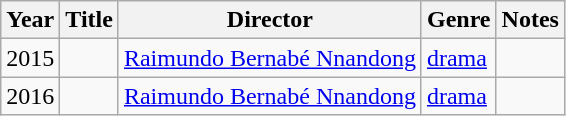<table class="wikitable sortable">
<tr>
<th>Year</th>
<th>Title</th>
<th>Director</th>
<th>Genre</th>
<th class="unsortable">Notes</th>
</tr>
<tr>
<td>2015</td>
<td></td>
<td><a href='#'>Raimundo Bernabé Nnandong</a></td>
<td><a href='#'>drama</a></td>
<td><br></td>
</tr>
<tr>
<td>2016</td>
<td></td>
<td><a href='#'>Raimundo Bernabé Nnandong</a></td>
<td><a href='#'>drama</a></td>
<td><br></td>
</tr>
</table>
